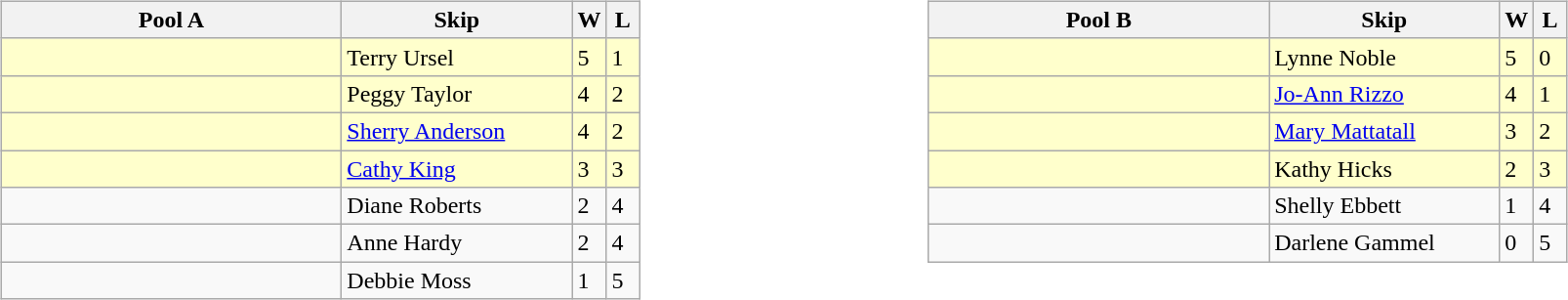<table>
<tr>
<td valign=top width=10%><br><table class="wikitable">
<tr>
<th width=225>Pool A</th>
<th width=150>Skip</th>
<th width=15>W</th>
<th width=15>L</th>
</tr>
<tr bgcolor=#ffffcc>
<td></td>
<td>Terry Ursel</td>
<td>5</td>
<td>1</td>
</tr>
<tr bgcolor=#ffffcc>
<td></td>
<td>Peggy Taylor</td>
<td>4</td>
<td>2</td>
</tr>
<tr bgcolor=#ffffcc>
<td></td>
<td><a href='#'>Sherry Anderson</a></td>
<td>4</td>
<td>2</td>
</tr>
<tr bgcolor=#ffffcc>
<td></td>
<td><a href='#'>Cathy King</a></td>
<td>3</td>
<td>3</td>
</tr>
<tr>
<td></td>
<td>Diane Roberts</td>
<td>2</td>
<td>4</td>
</tr>
<tr>
<td></td>
<td>Anne Hardy</td>
<td>2</td>
<td>4</td>
</tr>
<tr>
<td></td>
<td>Debbie Moss</td>
<td>1</td>
<td>5</td>
</tr>
</table>
</td>
<td valign=top width=10%><br><table class="wikitable">
<tr>
<th width=225>Pool B</th>
<th width=150>Skip</th>
<th width=15>W</th>
<th width=15>L</th>
</tr>
<tr bgcolor=#ffffcc>
<td></td>
<td>Lynne Noble</td>
<td>5</td>
<td>0</td>
</tr>
<tr bgcolor=#ffffcc>
<td></td>
<td><a href='#'>Jo-Ann Rizzo</a></td>
<td>4</td>
<td>1</td>
</tr>
<tr bgcolor=#ffffcc>
<td></td>
<td><a href='#'>Mary Mattatall</a></td>
<td>3</td>
<td>2</td>
</tr>
<tr bgcolor=#ffffcc>
<td></td>
<td>Kathy Hicks</td>
<td>2</td>
<td>3</td>
</tr>
<tr>
<td></td>
<td>Shelly Ebbett</td>
<td>1</td>
<td>4</td>
</tr>
<tr>
<td></td>
<td>Darlene Gammel</td>
<td>0</td>
<td>5</td>
</tr>
</table>
</td>
</tr>
</table>
